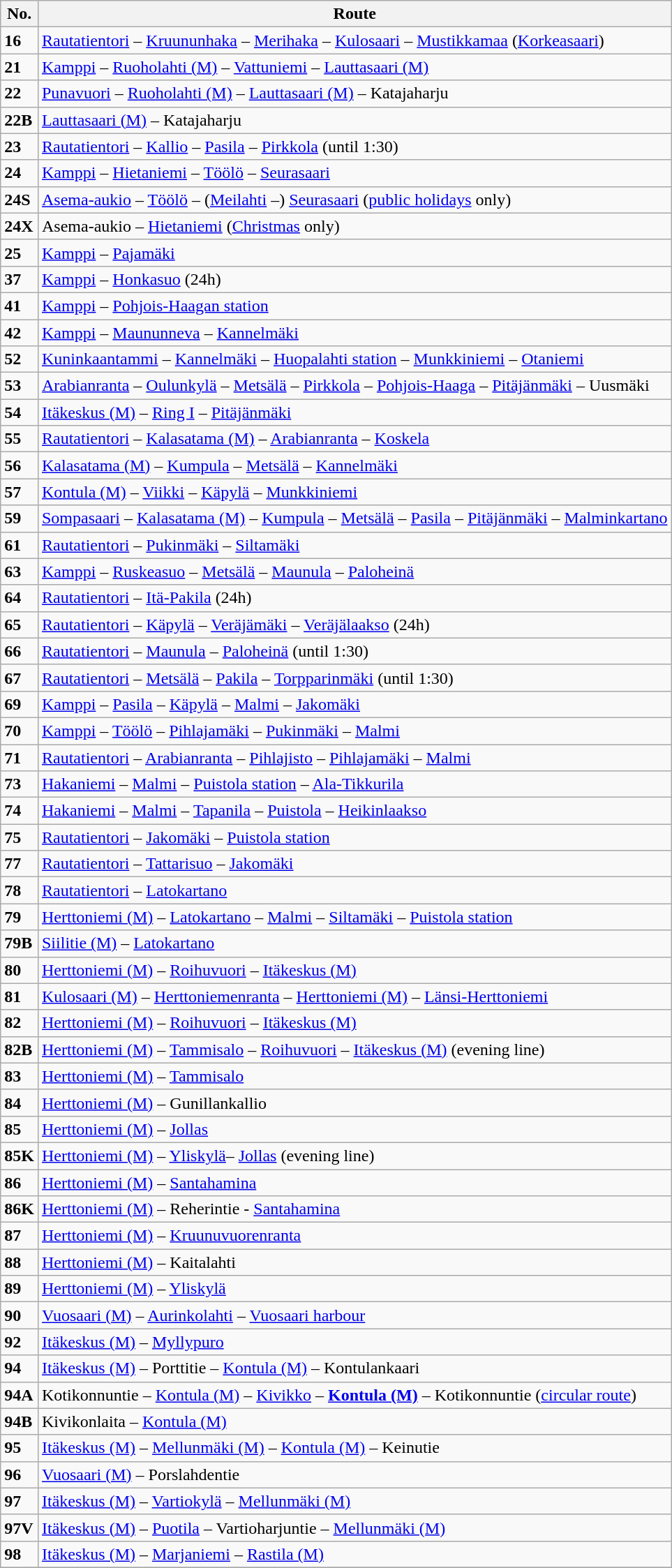<table class="wikitable mw-collapsible mw-collapsed">
<tr>
<th>No.</th>
<th>Route</th>
</tr>
<tr>
<td><strong>16</strong></td>
<td><a href='#'>Rautatientori</a> – <a href='#'>Kruununhaka</a> – <a href='#'>Merihaka</a> – <a href='#'>Kulosaari</a> – <a href='#'>Mustikkamaa</a> (<a href='#'>Korkeasaari</a>)</td>
</tr>
<tr>
<td><strong>21</strong></td>
<td><a href='#'>Kamppi</a> – <a href='#'>Ruoholahti (M)</a> – <a href='#'>Vattuniemi</a> – <a href='#'>Lauttasaari (M)</a></td>
</tr>
<tr>
<td><strong>22</strong></td>
<td><a href='#'>Punavuori</a> – <a href='#'>Ruoholahti (M)</a> – <a href='#'>Lauttasaari (M)</a> – Katajaharju</td>
</tr>
<tr>
<td><strong>22B</strong></td>
<td><a href='#'>Lauttasaari (M)</a> – Katajaharju</td>
</tr>
<tr>
<td><strong>23</strong></td>
<td><a href='#'>Rautatientori</a> – <a href='#'>Kallio</a> – <a href='#'>Pasila</a> – <a href='#'>Pirkkola</a> (until 1:30)</td>
</tr>
<tr>
<td><strong>24</strong></td>
<td><a href='#'>Kamppi</a> – <a href='#'>Hietaniemi</a> – <a href='#'>Töölö</a> – <a href='#'>Seurasaari</a></td>
</tr>
<tr>
<td><strong>24S</strong></td>
<td><a href='#'>Asema-aukio</a> – <a href='#'>Töölö</a> – (<a href='#'>Meilahti</a> –) <a href='#'>Seurasaari</a> (<a href='#'>public holidays</a> only)</td>
</tr>
<tr>
<td><strong>24X</strong></td>
<td>Asema-aukio – <a href='#'>Hietaniemi</a> (<a href='#'>Christmas</a> only)</td>
</tr>
<tr>
<td><strong>25</strong></td>
<td><a href='#'>Kamppi</a> – <a href='#'>Pajamäki</a></td>
</tr>
<tr>
<td><strong>37</strong></td>
<td><a href='#'>Kamppi</a> – <a href='#'>Honkasuo</a> (24h)</td>
</tr>
<tr>
<td><strong>41</strong></td>
<td><a href='#'>Kamppi</a> – <a href='#'>Pohjois-Haagan station</a></td>
</tr>
<tr>
<td><strong>42</strong></td>
<td><a href='#'>Kamppi</a> – <a href='#'>Maununneva</a> – <a href='#'>Kannelmäki</a></td>
</tr>
<tr>
<td><strong>52</strong></td>
<td><a href='#'>Kuninkaantammi</a> – <a href='#'>Kannelmäki</a> – <a href='#'>Huopalahti station</a> – <a href='#'>Munkkiniemi</a> – <a href='#'>Otaniemi</a></td>
</tr>
<tr>
<td><strong>53</strong></td>
<td><a href='#'>Arabianranta</a> – <a href='#'>Oulunkylä</a> – <a href='#'>Metsälä</a> – <a href='#'>Pirkkola</a> – <a href='#'>Pohjois-Haaga</a> – <a href='#'>Pitäjänmäki</a> – Uusmäki</td>
</tr>
<tr>
<td><strong>54</strong></td>
<td><a href='#'>Itäkeskus (M)</a> – <a href='#'>Ring I</a> – <a href='#'>Pitäjänmäki</a></td>
</tr>
<tr>
<td><strong>55</strong></td>
<td><a href='#'>Rautatientori</a> – <a href='#'>Kalasatama (M)</a> – <a href='#'>Arabianranta</a> – <a href='#'>Koskela</a></td>
</tr>
<tr>
<td><strong>56</strong></td>
<td><a href='#'>Kalasatama (M)</a> – <a href='#'>Kumpula</a> – <a href='#'>Metsälä</a> – <a href='#'>Kannelmäki</a></td>
</tr>
<tr>
<td><strong>57</strong></td>
<td><a href='#'>Kontula (M)</a> – <a href='#'>Viikki</a> – <a href='#'>Käpylä</a> – <a href='#'>Munkkiniemi</a></td>
</tr>
<tr>
<td><strong>59</strong></td>
<td><a href='#'>Sompasaari</a> – <a href='#'>Kalasatama (M)</a> – <a href='#'>Kumpula</a> – <a href='#'>Metsälä</a> – <a href='#'>Pasila</a> – <a href='#'>Pitäjänmäki</a> – <a href='#'>Malminkartano</a></td>
</tr>
<tr>
<td><strong>61</strong></td>
<td><a href='#'>Rautatientori</a> – <a href='#'>Pukinmäki</a> – <a href='#'>Siltamäki</a></td>
</tr>
<tr>
<td><strong>63</strong></td>
<td><a href='#'>Kamppi</a> – <a href='#'>Ruskeasuo</a> – <a href='#'>Metsälä</a> – <a href='#'>Maunula</a> – <a href='#'>Paloheinä</a></td>
</tr>
<tr>
<td><strong>64</strong></td>
<td><a href='#'>Rautatientori</a> – <a href='#'>Itä-Pakila</a> (24h)</td>
</tr>
<tr>
<td><strong>65</strong></td>
<td><a href='#'>Rautatientori</a> – <a href='#'>Käpylä</a> – <a href='#'>Veräjämäki</a> – <a href='#'>Veräjälaakso</a> (24h)</td>
</tr>
<tr>
<td><strong>66</strong></td>
<td><a href='#'>Rautatientori</a> – <a href='#'>Maunula</a> – <a href='#'>Paloheinä</a> (until 1:30)</td>
</tr>
<tr>
<td><strong>67</strong></td>
<td><a href='#'>Rautatientori</a> – <a href='#'>Metsälä</a> – <a href='#'>Pakila</a> – <a href='#'>Torpparinmäki</a> (until 1:30)</td>
</tr>
<tr>
<td><strong>69</strong></td>
<td><a href='#'>Kamppi</a> – <a href='#'>Pasila</a> – <a href='#'>Käpylä</a> – <a href='#'>Malmi</a> – <a href='#'>Jakomäki</a></td>
</tr>
<tr>
<td><strong>70</strong></td>
<td><a href='#'>Kamppi</a> – <a href='#'>Töölö</a> – <a href='#'>Pihlajamäki</a> – <a href='#'>Pukinmäki</a> – <a href='#'>Malmi</a></td>
</tr>
<tr>
<td><strong>71</strong></td>
<td><a href='#'>Rautatientori</a> – <a href='#'>Arabianranta</a> – <a href='#'>Pihlajisto</a> – <a href='#'>Pihlajamäki</a> – <a href='#'>Malmi</a></td>
</tr>
<tr>
<td><strong>73</strong></td>
<td><a href='#'>Hakaniemi</a> – <a href='#'>Malmi</a> – <a href='#'>Puistola station</a> – <a href='#'>Ala-Tikkurila</a></td>
</tr>
<tr>
<td><strong>74</strong></td>
<td><a href='#'>Hakaniemi</a> – <a href='#'>Malmi</a> – <a href='#'>Tapanila</a> – <a href='#'>Puistola</a> – <a href='#'>Heikinlaakso</a></td>
</tr>
<tr>
<td><strong>75</strong></td>
<td><a href='#'>Rautatientori</a> – <a href='#'>Jakomäki</a> – <a href='#'>Puistola station</a></td>
</tr>
<tr>
<td><strong>77</strong></td>
<td><a href='#'>Rautatientori</a> – <a href='#'>Tattarisuo</a> – <a href='#'>Jakomäki</a></td>
</tr>
<tr>
<td><strong>78</strong></td>
<td><a href='#'>Rautatientori</a> – <a href='#'>Latokartano</a></td>
</tr>
<tr>
<td><strong>79</strong></td>
<td><a href='#'>Herttoniemi (M)</a> – <a href='#'>Latokartano</a> – <a href='#'>Malmi</a> – <a href='#'>Siltamäki</a> – <a href='#'>Puistola station</a></td>
</tr>
<tr>
<td><strong>79B</strong></td>
<td><a href='#'>Siilitie (M)</a> – <a href='#'>Latokartano</a></td>
</tr>
<tr>
<td><strong>80</strong></td>
<td><a href='#'>Herttoniemi (M)</a> – <a href='#'>Roihuvuori</a> – <a href='#'>Itäkeskus (M)</a></td>
</tr>
<tr>
<td><strong>81</strong></td>
<td><a href='#'>Kulosaari (M)</a> – <a href='#'>Herttoniemenranta</a> – <a href='#'>Herttoniemi (M)</a> – <a href='#'>Länsi-Herttoniemi</a></td>
</tr>
<tr>
<td><strong>82</strong></td>
<td><a href='#'>Herttoniemi (M)</a> – <a href='#'>Roihuvuori</a> – <a href='#'>Itäkeskus (M)</a></td>
</tr>
<tr>
<td><strong>82B</strong></td>
<td><a href='#'>Herttoniemi (M)</a> – <a href='#'>Tammisalo</a> – <a href='#'>Roihuvuori</a> – <a href='#'>Itäkeskus (M)</a> (evening line)</td>
</tr>
<tr>
<td><strong>83</strong></td>
<td><a href='#'>Herttoniemi (M)</a> – <a href='#'>Tammisalo</a></td>
</tr>
<tr>
<td><strong>84</strong></td>
<td><a href='#'>Herttoniemi (M)</a> – Gunillankallio</td>
</tr>
<tr>
<td><strong>85</strong></td>
<td><a href='#'>Herttoniemi (M)</a> – <a href='#'>Jollas</a></td>
</tr>
<tr>
<td><strong>85K</strong></td>
<td><a href='#'>Herttoniemi (M)</a> – <a href='#'>Yliskylä</a>– <a href='#'>Jollas</a> (evening line)</td>
</tr>
<tr>
<td><strong>86</strong></td>
<td><a href='#'>Herttoniemi (M)</a> – <a href='#'>Santahamina</a></td>
</tr>
<tr>
<td><strong>86K</strong></td>
<td><a href='#'>Herttoniemi (M)</a> – Reherintie - <a href='#'>Santahamina</a></td>
</tr>
<tr>
<td><strong>87</strong></td>
<td><a href='#'>Herttoniemi (M)</a> – <a href='#'>Kruunuvuorenranta</a></td>
</tr>
<tr>
<td><strong>88</strong></td>
<td><a href='#'>Herttoniemi (M)</a> – Kaitalahti</td>
</tr>
<tr>
<td><strong>89</strong></td>
<td><a href='#'>Herttoniemi (M)</a> – <a href='#'>Yliskylä</a></td>
</tr>
<tr>
<td><strong>90</strong></td>
<td><a href='#'>Vuosaari (M)</a> – <a href='#'>Aurinkolahti</a> – <a href='#'>Vuosaari harbour</a></td>
</tr>
<tr>
<td><strong>92</strong></td>
<td><a href='#'>Itäkeskus (M)</a> – <a href='#'>Myllypuro</a></td>
</tr>
<tr>
<td><strong>94</strong></td>
<td><a href='#'>Itäkeskus (M)</a> – Porttitie – <a href='#'>Kontula (M)</a> – Kontulankaari</td>
</tr>
<tr>
<td><strong>94A</strong></td>
<td>Kotikonnuntie – <a href='#'>Kontula (M)</a> – <a href='#'>Kivikko</a> – <a href='#'><strong>Kontula (M)</strong></a> – Kotikonnuntie (<a href='#'>circular route</a>)</td>
</tr>
<tr>
<td><strong>94B</strong></td>
<td>Kivikonlaita – <a href='#'>Kontula (M)</a></td>
</tr>
<tr>
<td><strong>95</strong></td>
<td><a href='#'>Itäkeskus (M)</a> – <a href='#'>Mellunmäki (M)</a> – <a href='#'>Kontula (M)</a> – Keinutie</td>
</tr>
<tr>
<td><strong>96</strong></td>
<td><a href='#'>Vuosaari (M)</a> – Porslahdentie</td>
</tr>
<tr>
<td><strong>97</strong></td>
<td><a href='#'>Itäkeskus (M)</a> – <a href='#'>Vartiokylä</a> – <a href='#'>Mellunmäki (M)</a></td>
</tr>
<tr>
<td><strong>97V</strong></td>
<td><a href='#'>Itäkeskus (M)</a> – <a href='#'>Puotila</a> – Vartioharjuntie – <a href='#'>Mellunmäki (M)</a></td>
</tr>
<tr>
<td><strong>98</strong></td>
<td><a href='#'>Itäkeskus (M)</a> – <a href='#'>Marjaniemi</a> – <a href='#'>Rastila (M)</a></td>
</tr>
<tr>
</tr>
</table>
